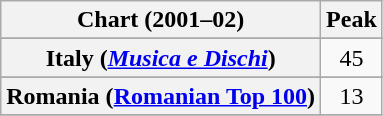<table class="wikitable plainrowheaders sortable" style="text-align:center">
<tr>
<th scope="col">Chart (2001–02)</th>
<th scope="col">Peak</th>
</tr>
<tr>
</tr>
<tr>
</tr>
<tr>
</tr>
<tr>
<th scope="row">Italy (<em><a href='#'>Musica e Dischi</a></em>)</th>
<td>45</td>
</tr>
<tr>
</tr>
<tr>
</tr>
<tr>
<th scope="row">Romania (<a href='#'>Romanian Top 100</a>)</th>
<td>13</td>
</tr>
<tr>
</tr>
</table>
